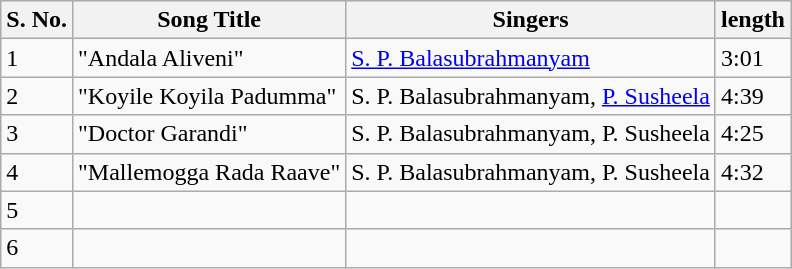<table class="wikitable">
<tr>
<th>S. No.</th>
<th>Song Title</th>
<th>Singers</th>
<th>length</th>
</tr>
<tr>
<td>1</td>
<td>"Andala Aliveni"</td>
<td><a href='#'>S. P. Balasubrahmanyam</a></td>
<td>3:01</td>
</tr>
<tr>
<td>2</td>
<td>"Koyile Koyila Padumma"</td>
<td>S. P. Balasubrahmanyam, <a href='#'>P. Susheela</a></td>
<td>4:39</td>
</tr>
<tr>
<td>3</td>
<td>"Doctor Garandi"</td>
<td>S. P. Balasubrahmanyam, P. Susheela</td>
<td>4:25</td>
</tr>
<tr>
<td>4</td>
<td>"Mallemogga Rada Raave"</td>
<td>S. P. Balasubrahmanyam, P. Susheela</td>
<td>4:32</td>
</tr>
<tr>
<td>5</td>
<td></td>
<td></td>
<td></td>
</tr>
<tr>
<td>6</td>
<td></td>
<td></td>
<td></td>
</tr>
</table>
